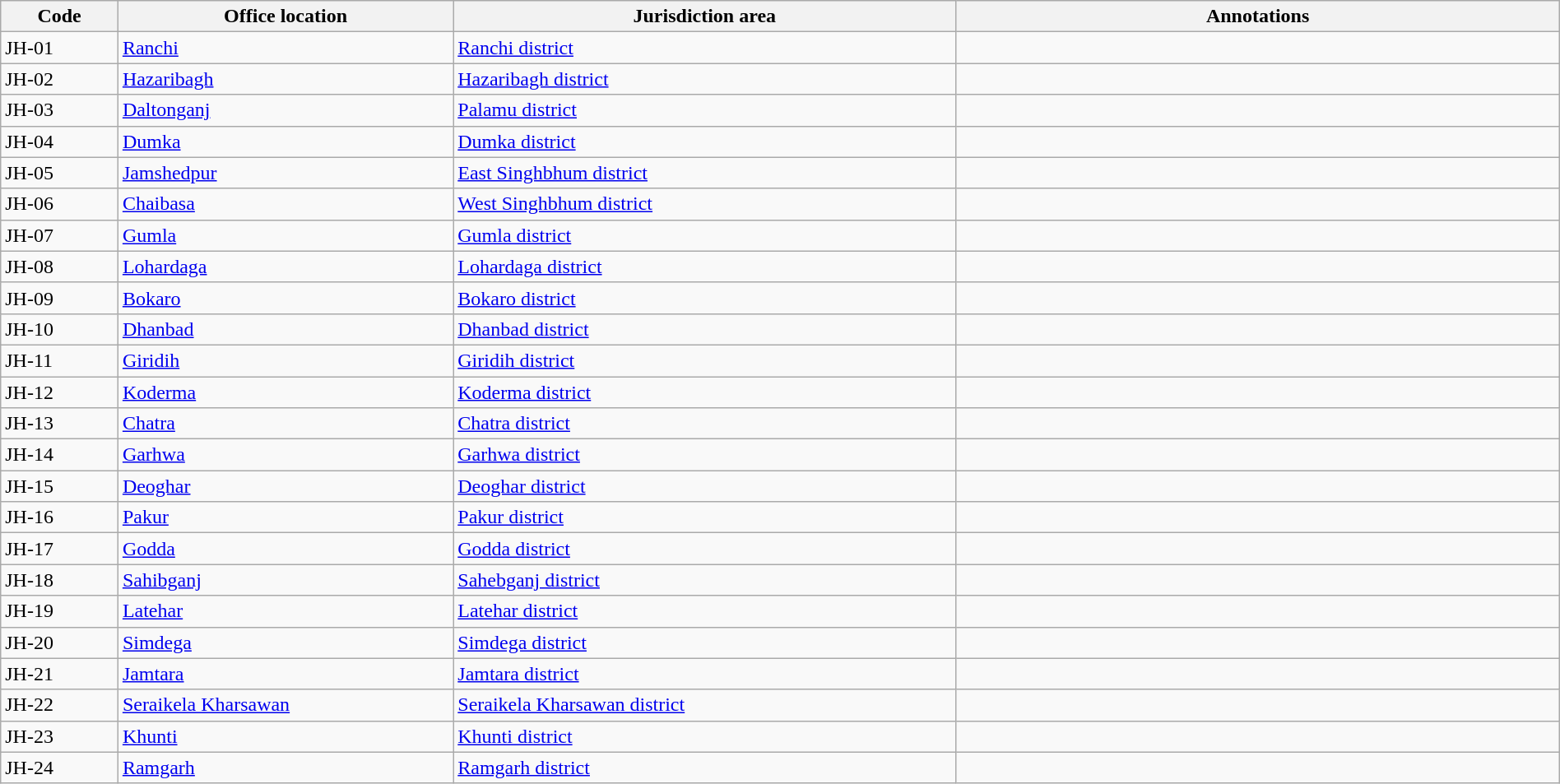<table class="wikitable sortable" style="width:100%;" border="1" cellspacing="0" cellpadding="3">
<tr>
<th scope="col" style="width:7%">Code</th>
<th scope="col" style="width:20%">Office location</th>
<th scope="col" style="width:30%">Jurisdiction area</th>
<th scope="col" style="width:36%" class="unsortable">Annotations</th>
</tr>
<tr>
<td>JH-01</td>
<td><a href='#'>Ranchi</a></td>
<td><a href='#'>Ranchi district</a></td>
<td></td>
</tr>
<tr>
<td>JH-02</td>
<td><a href='#'>Hazaribagh</a></td>
<td><a href='#'>Hazaribagh district</a></td>
<td></td>
</tr>
<tr>
<td>JH-03</td>
<td><a href='#'>Daltonganj</a></td>
<td><a href='#'>Palamu district</a></td>
<td></td>
</tr>
<tr>
<td>JH-04</td>
<td><a href='#'>Dumka</a></td>
<td><a href='#'>Dumka district</a></td>
<td></td>
</tr>
<tr>
<td>JH-05</td>
<td><a href='#'>Jamshedpur</a></td>
<td><a href='#'>East Singhbhum district</a></td>
<td></td>
</tr>
<tr>
<td>JH-06</td>
<td><a href='#'>Chaibasa</a></td>
<td><a href='#'>West Singhbhum district</a></td>
<td></td>
</tr>
<tr>
<td>JH-07</td>
<td><a href='#'>Gumla</a></td>
<td><a href='#'>Gumla district</a></td>
<td></td>
</tr>
<tr>
<td>JH-08</td>
<td><a href='#'>Lohardaga</a></td>
<td><a href='#'>Lohardaga district</a></td>
<td></td>
</tr>
<tr>
<td>JH-09</td>
<td><a href='#'>Bokaro</a></td>
<td><a href='#'>Bokaro district</a></td>
<td></td>
</tr>
<tr>
<td>JH-10</td>
<td><a href='#'>Dhanbad</a></td>
<td><a href='#'>Dhanbad district</a></td>
<td></td>
</tr>
<tr>
<td>JH-11</td>
<td><a href='#'>Giridih</a></td>
<td><a href='#'>Giridih district</a></td>
<td></td>
</tr>
<tr>
<td>JH-12</td>
<td><a href='#'>Koderma</a></td>
<td><a href='#'>Koderma district</a></td>
<td></td>
</tr>
<tr>
<td>JH-13</td>
<td><a href='#'>Chatra</a></td>
<td><a href='#'>Chatra district</a></td>
<td></td>
</tr>
<tr>
<td>JH-14</td>
<td><a href='#'>Garhwa</a></td>
<td><a href='#'>Garhwa district</a></td>
<td></td>
</tr>
<tr>
<td>JH-15</td>
<td><a href='#'>Deoghar</a></td>
<td><a href='#'>Deoghar district</a></td>
<td></td>
</tr>
<tr>
<td>JH-16</td>
<td><a href='#'>Pakur</a></td>
<td><a href='#'>Pakur district</a></td>
<td></td>
</tr>
<tr>
<td>JH-17</td>
<td><a href='#'>Godda</a></td>
<td><a href='#'>Godda district</a></td>
<td></td>
</tr>
<tr>
<td>JH-18</td>
<td><a href='#'>Sahibganj</a></td>
<td><a href='#'>Sahebganj district</a></td>
<td></td>
</tr>
<tr>
<td>JH-19</td>
<td><a href='#'>Latehar</a></td>
<td><a href='#'>Latehar district</a></td>
<td></td>
</tr>
<tr>
<td>JH-20</td>
<td><a href='#'>Simdega</a></td>
<td><a href='#'>Simdega district</a></td>
<td></td>
</tr>
<tr>
<td>JH-21</td>
<td><a href='#'>Jamtara</a></td>
<td><a href='#'>Jamtara district</a></td>
<td></td>
</tr>
<tr>
<td>JH-22</td>
<td><a href='#'>Seraikela Kharsawan</a></td>
<td><a href='#'>Seraikela Kharsawan district</a></td>
<td></td>
</tr>
<tr>
<td>JH-23</td>
<td><a href='#'>Khunti</a></td>
<td><a href='#'>Khunti district</a></td>
<td></td>
</tr>
<tr>
<td>JH-24</td>
<td><a href='#'>Ramgarh</a></td>
<td><a href='#'>Ramgarh district</a></td>
<td></td>
</tr>
</table>
